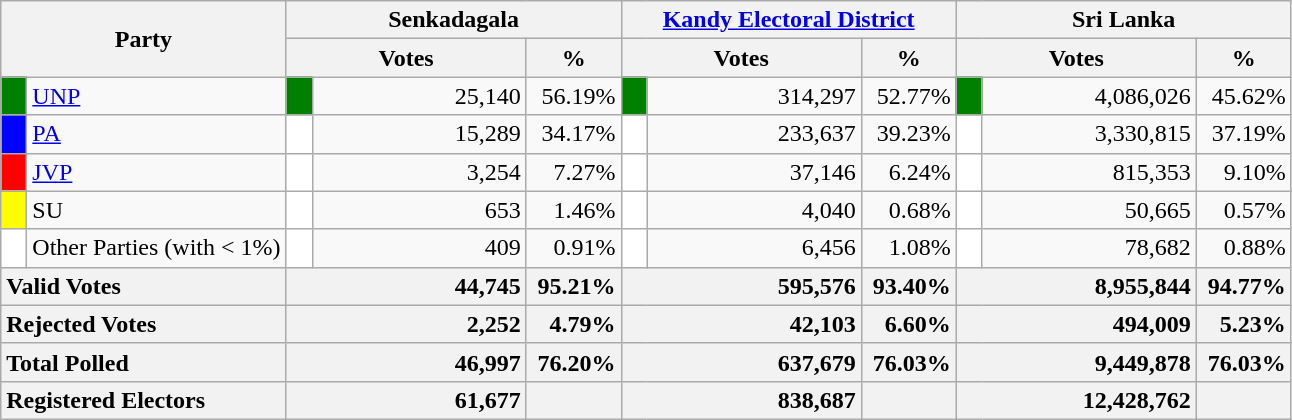<table class="wikitable">
<tr>
<th colspan="2" width="144px"rowspan="2">Party</th>
<th colspan="3" width="216px">Senkadagala</th>
<th colspan="3" width="216px"><a href='#'>Kandy Electoral District</a></th>
<th colspan="3" width="216px">Sri Lanka</th>
</tr>
<tr>
<th colspan="2" width="144px">Votes</th>
<th>%</th>
<th colspan="2" width="144px">Votes</th>
<th>%</th>
<th colspan="2" width="144px">Votes</th>
<th>%</th>
</tr>
<tr>
<td style="background-color:green;" width="10px"></td>
<td style="text-align:left;"><a href='#'>UNP</a></td>
<td style="background-color:green;" width="10px"></td>
<td style="text-align:right;">25,140</td>
<td style="text-align:right;">56.19%</td>
<td style="background-color:green;" width="10px"></td>
<td style="text-align:right;">314,297</td>
<td style="text-align:right;">52.77%</td>
<td style="background-color:green;" width="10px"></td>
<td style="text-align:right;">4,086,026</td>
<td style="text-align:right;">45.62%</td>
</tr>
<tr>
<td style="background-color:blue;" width="10px"></td>
<td style="text-align:left;"><a href='#'>PA</a></td>
<td style="background-color:white;" width="10px"></td>
<td style="text-align:right;">15,289</td>
<td style="text-align:right;">34.17%</td>
<td style="background-color:white;" width="10px"></td>
<td style="text-align:right;">233,637</td>
<td style="text-align:right;">39.23%</td>
<td style="background-color:white;" width="10px"></td>
<td style="text-align:right;">3,330,815</td>
<td style="text-align:right;">37.19%</td>
</tr>
<tr>
<td style="background-color:red;" width="10px"></td>
<td style="text-align:left;"><a href='#'>JVP</a></td>
<td style="background-color:white;" width="10px"></td>
<td style="text-align:right;">3,254</td>
<td style="text-align:right;">7.27%</td>
<td style="background-color:white;" width="10px"></td>
<td style="text-align:right;">37,146</td>
<td style="text-align:right;">6.24%</td>
<td style="background-color:white;" width="10px"></td>
<td style="text-align:right;">815,353</td>
<td style="text-align:right;">9.10%</td>
</tr>
<tr>
<td style="background-color:yellow;" width="10px"></td>
<td style="text-align:left;">SU</td>
<td style="background-color:white;" width="10px"></td>
<td style="text-align:right;">653</td>
<td style="text-align:right;">1.46%</td>
<td style="background-color:white;" width="10px"></td>
<td style="text-align:right;">4,040</td>
<td style="text-align:right;">0.68%</td>
<td style="background-color:white;" width="10px"></td>
<td style="text-align:right;">50,665</td>
<td style="text-align:right;">0.57%</td>
</tr>
<tr>
<td style="background-color:white;" width="10px"></td>
<td style="text-align:left;">Other Parties (with < 1%)</td>
<td style="background-color:white;" width="10px"></td>
<td style="text-align:right;">409</td>
<td style="text-align:right;">0.91%</td>
<td style="background-color:white;" width="10px"></td>
<td style="text-align:right;">6,456</td>
<td style="text-align:right;">1.08%</td>
<td style="background-color:white;" width="10px"></td>
<td style="text-align:right;">78,682</td>
<td style="text-align:right;">0.88%</td>
</tr>
<tr>
<th colspan="2" width="144px"style="text-align:left;">Valid Votes</th>
<th style="text-align:right;"colspan="2" width="144px">44,745</th>
<th style="text-align:right;">95.21%</th>
<th style="text-align:right;"colspan="2" width="144px">595,576</th>
<th style="text-align:right;">93.40%</th>
<th style="text-align:right;"colspan="2" width="144px">8,955,844</th>
<th style="text-align:right;">94.77%</th>
</tr>
<tr>
<th colspan="2" width="144px"style="text-align:left;">Rejected Votes</th>
<th style="text-align:right;"colspan="2" width="144px">2,252</th>
<th style="text-align:right;">4.79%</th>
<th style="text-align:right;"colspan="2" width="144px">42,103</th>
<th style="text-align:right;">6.60%</th>
<th style="text-align:right;"colspan="2" width="144px">494,009</th>
<th style="text-align:right;">5.23%</th>
</tr>
<tr>
<th colspan="2" width="144px"style="text-align:left;">Total Polled</th>
<th style="text-align:right;"colspan="2" width="144px">46,997</th>
<th style="text-align:right;">76.20%</th>
<th style="text-align:right;"colspan="2" width="144px">637,679</th>
<th style="text-align:right;">76.03%</th>
<th style="text-align:right;"colspan="2" width="144px">9,449,878</th>
<th style="text-align:right;">76.03%</th>
</tr>
<tr>
<th colspan="2" width="144px"style="text-align:left;">Registered Electors</th>
<th style="text-align:right;"colspan="2" width="144px">61,677</th>
<th></th>
<th style="text-align:right;"colspan="2" width="144px">838,687</th>
<th></th>
<th style="text-align:right;"colspan="2" width="144px">12,428,762</th>
<th></th>
</tr>
</table>
